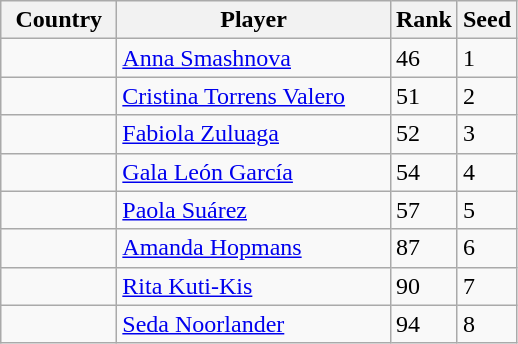<table class="sortable wikitable">
<tr>
<th width="70">Country</th>
<th width="175">Player</th>
<th>Rank</th>
<th>Seed</th>
</tr>
<tr>
<td></td>
<td><a href='#'>Anna Smashnova</a></td>
<td>46</td>
<td>1</td>
</tr>
<tr>
<td></td>
<td><a href='#'>Cristina Torrens Valero</a></td>
<td>51</td>
<td>2</td>
</tr>
<tr>
<td></td>
<td><a href='#'>Fabiola Zuluaga</a></td>
<td>52</td>
<td>3</td>
</tr>
<tr>
<td></td>
<td><a href='#'>Gala León García</a></td>
<td>54</td>
<td>4</td>
</tr>
<tr>
<td></td>
<td><a href='#'>Paola Suárez</a></td>
<td>57</td>
<td>5</td>
</tr>
<tr>
<td></td>
<td><a href='#'>Amanda Hopmans</a></td>
<td>87</td>
<td>6</td>
</tr>
<tr>
<td></td>
<td><a href='#'>Rita Kuti-Kis</a></td>
<td>90</td>
<td>7</td>
</tr>
<tr>
<td></td>
<td><a href='#'>Seda Noorlander</a></td>
<td>94</td>
<td>8</td>
</tr>
</table>
